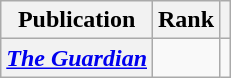<table class="wikitable sortable plainrowheaders">
<tr>
<th>Publication</th>
<th>Rank</th>
<th></th>
</tr>
<tr>
<th scope="row"><em><a href='#'>The Guardian</a></em></th>
<td></td>
<td></td>
</tr>
</table>
